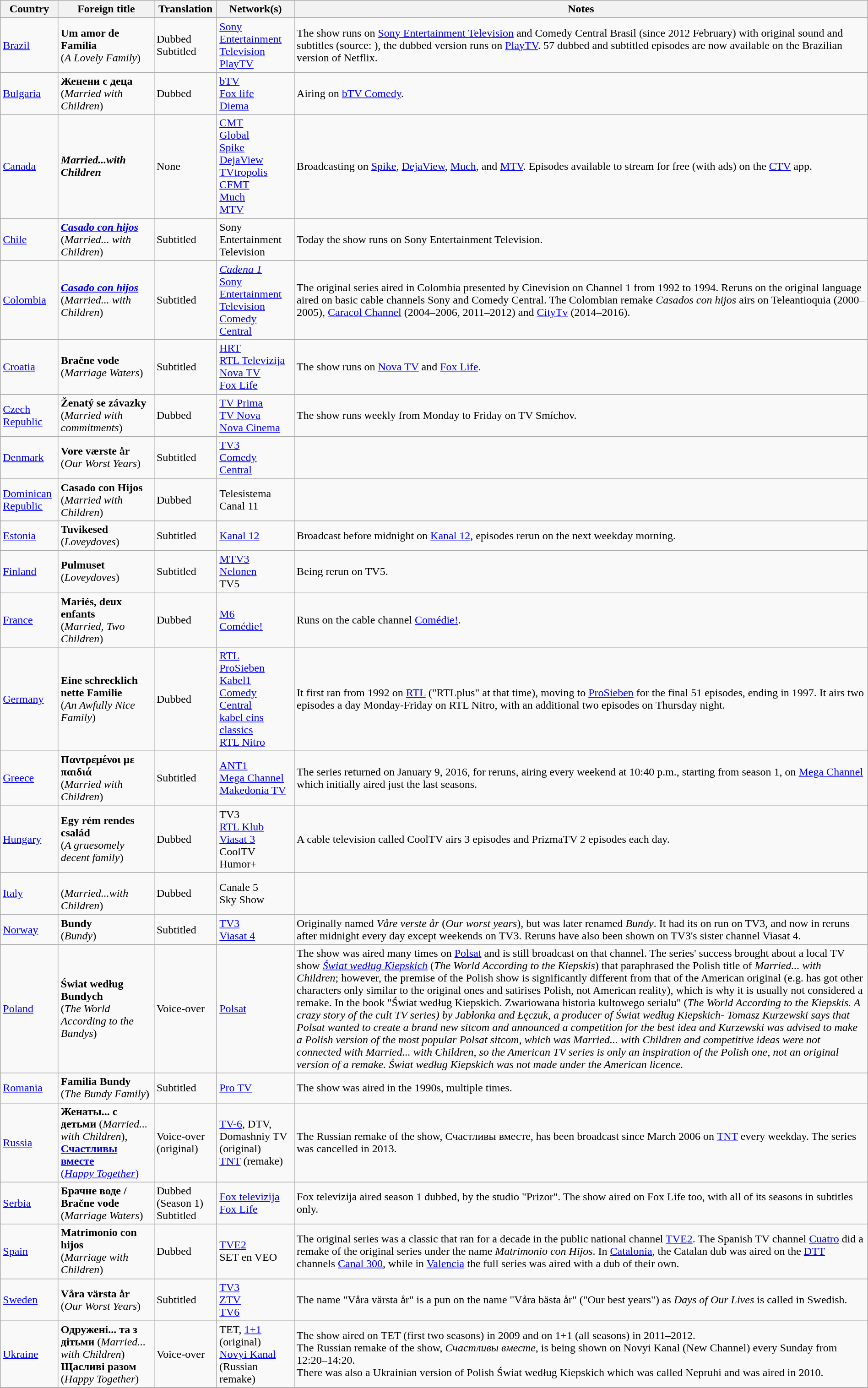<table class="wikitable" style="margin-right:0">
<tr>
<th>Country</th>
<th>Foreign title</th>
<th>Translation</th>
<th>Network(s)</th>
<th>Notes</th>
</tr>
<tr>
<td><a href='#'>Brazil</a></td>
<td><strong>Um amor de Família</strong><br>(<em>A Lovely Family</em>)</td>
<td>Dubbed<br>Subtitled</td>
<td><a href='#'>Sony Entertainment Television</a><br><a href='#'>PlayTV</a></td>
<td>The show runs on <a href='#'>Sony Entertainment Television</a> and Comedy Central Brasil (since 2012 February) with original sound and subtitles (source: ), the dubbed version runs on <a href='#'>PlayTV</a>. 57 dubbed and subtitled episodes are now available on the Brazilian version of Netflix.</td>
</tr>
<tr>
<td><a href='#'>Bulgaria</a></td>
<td><strong>Женени с деца</strong><br>(<em>Married with Children</em>)</td>
<td>Dubbed</td>
<td><a href='#'>bTV</a><br><a href='#'>Fox life</a><br><a href='#'>Diema</a></td>
<td>Airing on <a href='#'>bTV Comedy</a>.</td>
</tr>
<tr>
<td><a href='#'>Canada</a></td>
<td><strong><em>Married...with Children</em></strong></td>
<td>None</td>
<td><a href='#'>CMT</a><br><a href='#'>Global</a><br><a href='#'>Spike</a><br><a href='#'>DejaView</a><br><a href='#'>TVtropolis</a><br><a href='#'>CFMT</a><br><a href='#'>Much</a><br><a href='#'>MTV</a></td>
<td>Broadcasting on <a href='#'>Spike</a>, <a href='#'>DejaView</a>, <a href='#'>Much</a>, and <a href='#'>MTV</a>. Episodes available to stream for free (with ads) on the <a href='#'>CTV</a> app.</td>
</tr>
<tr>
<td><a href='#'>Chile</a></td>
<td><strong><em><a href='#'>Casado con hijos</a></em></strong><br>(<em>Married... with Children</em>)</td>
<td>Subtitled</td>
<td>Sony Entertainment Television</td>
<td>Today the show runs on Sony Entertainment Television.</td>
</tr>
<tr>
<td><a href='#'>Colombia</a></td>
<td><strong><em><a href='#'>Casado con hijos</a></em></strong><br>(<em>Married... with Children</em>)</td>
<td>Subtitled</td>
<td><em><a href='#'>Cadena 1</a></em><br><a href='#'>Sony Entertainment Television</a><br><a href='#'>Comedy Central</a></td>
<td>The original series aired in Colombia presented by Cinevision on Channel 1 from 1992 to 1994. Reruns on the original language aired on basic cable channels Sony and Comedy Central. The Colombian remake <em>Casados con hijos</em> airs on Teleantioquia (2000–2005), <a href='#'>Caracol Channel</a> (2004–2006, 2011–2012) and <a href='#'>CityTv</a> (2014–2016).</td>
</tr>
<tr>
<td><a href='#'>Croatia</a></td>
<td><strong>Bračne vode</strong><br>(<em>Marriage Waters</em>)</td>
<td>Subtitled</td>
<td><a href='#'>HRT</a><br><a href='#'>RTL Televizija</a><br><a href='#'>Nova TV</a><br><a href='#'>Fox Life</a></td>
<td>The show runs on <a href='#'>Nova TV</a> and <a href='#'>Fox Life</a>.</td>
</tr>
<tr>
<td><a href='#'>Czech Republic</a></td>
<td><strong>Ženatý se závazky</strong><br>(<em>Married with commitments</em>)</td>
<td>Dubbed</td>
<td><a href='#'>TV Prima</a><br><a href='#'>TV Nova</a><br><a href='#'>Nova Cinema</a><br></td>
<td>The show runs weekly from Monday to Friday on TV Smíchov.</td>
</tr>
<tr>
<td><a href='#'>Denmark</a></td>
<td><strong>Vore værste år</strong><br>(<em>Our Worst Years</em>)</td>
<td>Subtitled</td>
<td><a href='#'>TV3</a><br><a href='#'>Comedy Central</a><br></td>
<td></td>
</tr>
<tr>
<td><a href='#'>Dominican Republic</a></td>
<td><strong>Casado con Hijos</strong><br>(<em>Married with Children</em>)</td>
<td>Dubbed</td>
<td>Telesistema Canal 11</td>
<td></td>
</tr>
<tr>
<td><a href='#'>Estonia</a></td>
<td><strong>Tuvikesed</strong><br>(<em>Loveydoves</em>)</td>
<td>Subtitled</td>
<td><a href='#'>Kanal 12</a></td>
<td>Broadcast before midnight on <a href='#'>Kanal 12</a>, episodes rerun on the next weekday morning.</td>
</tr>
<tr>
<td><a href='#'>Finland</a></td>
<td><strong>Pulmuset</strong><br>(<em>Loveydoves</em>)</td>
<td>Subtitled</td>
<td><a href='#'>MTV3</a><br><a href='#'>Nelonen</a><br>TV5</td>
<td>Being rerun on TV5.</td>
</tr>
<tr>
<td><a href='#'>France</a></td>
<td><strong>Mariés, deux enfants</strong><br>(<em>Married, Two Children</em>)</td>
<td>Dubbed</td>
<td><a href='#'>M6</a><br><a href='#'>Comédie!</a></td>
<td>Runs on the cable channel <a href='#'>Comédie!</a>.</td>
</tr>
<tr>
<td><a href='#'>Germany</a></td>
<td><strong>Eine schrecklich nette Familie</strong><br>(<em>An Awfully Nice Family</em>)</td>
<td>Dubbed</td>
<td><a href='#'>RTL</a><br><a href='#'>ProSieben</a><br><a href='#'>Kabel1</a><br><a href='#'>Comedy Central</a><br><a href='#'>kabel eins classics</a><br><a href='#'>RTL Nitro</a></td>
<td>It first ran from 1992 on <a href='#'>RTL</a> ("RTLplus" at that time), moving to <a href='#'>ProSieben</a> for the final 51 episodes, ending in 1997. It airs two episodes a day Monday-Friday on RTL Nitro, with an additional two episodes on Thursday night.</td>
</tr>
<tr>
<td><a href='#'>Greece</a></td>
<td><strong>Παντρεμένοι με παιδιά</strong><br>(<em>Married with Children</em>)</td>
<td>Subtitled</td>
<td><a href='#'>ANT1</a><br><a href='#'>Mega Channel</a><br><a href='#'>Makedonia TV</a></td>
<td>The series returned on January 9, 2016, for reruns, airing every weekend at 10:40 p.m., starting from season 1, on <a href='#'>Mega Channel</a> which initially aired just the last seasons.</td>
</tr>
<tr>
<td><a href='#'>Hungary</a></td>
<td><strong>Egy rém rendes család</strong><br>(<em>A gruesomely decent family</em>)</td>
<td>Dubbed</td>
<td>TV3<br><a href='#'>RTL Klub</a><br><a href='#'>Viasat 3</a><br>CoolTV<br>Humor+</td>
<td>A cable television called CoolTV airs 3 episodes and PrizmaTV 2 episodes each day.</td>
</tr>
<tr>
<td><a href='#'>Italy</a></td>
<td><strong></strong><br>(<em>Married...with Children</em>)</td>
<td>Dubbed</td>
<td>Canale 5<br>Sky Show</td>
<td></td>
</tr>
<tr>
<td><a href='#'>Norway</a></td>
<td><strong>Bundy</strong><br>(<em>Bundy</em>)</td>
<td>Subtitled</td>
<td><a href='#'>TV3</a><br><a href='#'>Viasat 4</a></td>
<td>Originally named <em>Våre verste år</em> (<em>Our worst years</em>), but was later renamed <em>Bundy</em>. It had its on run on TV3, and now in reruns after midnight every day except weekends on TV3. Reruns have also been shown on TV3's sister channel Viasat 4.</td>
</tr>
<tr>
<td><a href='#'>Poland</a></td>
<td><strong>Świat według Bundych</strong><br>(<em>The World According to the Bundys</em>)</td>
<td>Voice-over</td>
<td><a href='#'>Polsat</a></td>
<td>The show was aired many times on <a href='#'>Polsat</a> and is still broadcast on that channel. The series' success brought about a local TV show <em><a href='#'>Świat według Kiepskich</a></em> (<em>The World According to the Kiepskis</em>) that paraphrased the Polish title of <em>Married... with Children</em>; however, the premise of the Polish show is significantly different from that of the American original (e.g. has got other characters only similar to the original ones and satirises Polish, not American reality), which is why it is usually not considered a remake. In the book "Świat według Kiepskich. Zwariowana historia kultowego serialu" (<em>The World According to the Kiepskis. A crazy story of the cult TV series) by Jabłonka and Łęczuk, a producer of Świat według Kiepskich- Tomasz Kurzewski says that Polsat wanted to create a brand new sitcom and announced a competition for the best idea and Kurzewski was advised to make a Polish version of the most popular Polsat sitcom, which was Married... with Children and competitive ideas were not connected with Married... with Children, so the American TV series is only an inspiration of the Polish one, not an original version of a remake. Świat według Kiepskich was not made under the American licence.</em></td>
</tr>
<tr>
<td><a href='#'>Romania</a></td>
<td><strong>Familia Bundy</strong> (<em>The Bundy Family</em>)</td>
<td>Subtitled</td>
<td><a href='#'>Pro TV</a></td>
<td>The show was aired in the 1990s, multiple times.</td>
</tr>
<tr>
<td><a href='#'>Russia</a></td>
<td><strong>Женаты... с детьми</strong> (<em>Married... with Children</em>), <a href='#'><strong>Счастливы вместе</strong><br>(<em>Happy Together</em>)</a></td>
<td>Voice-over (original)</td>
<td><a href='#'>TV-6</a>, DTV, Domashniy TV (original)<br><a href='#'>TNT</a> (remake)</td>
<td>The Russian remake of the show, Счастливы вместе, has been broadcast since March 2006 on <a href='#'>TNT</a> every weekday. The series was cancelled in 2013.</td>
</tr>
<tr>
<td><a href='#'>Serbia</a></td>
<td><strong>Брачне воде / Bračne vode</strong><br>(<em>Marriage Waters</em>)</td>
<td>Dubbed (Season 1)<br>Subtitled</td>
<td><a href='#'>Fox televizija</a><br><a href='#'>Fox Life</a></td>
<td>Fox televizija aired season 1 dubbed, by the studio "Prizor". The show aired on Fox Life too, with all of its seasons in subtitles only.</td>
</tr>
<tr>
<td><a href='#'>Spain</a></td>
<td><strong>Matrimonio con hijos</strong><br>(<em>Marriage with Children</em>)</td>
<td>Dubbed</td>
<td><a href='#'>TVE2</a><br>SET en VEO</td>
<td>The original series was a classic that ran for a decade in the public national channel <a href='#'>TVE2</a>. The Spanish TV channel <a href='#'>Cuatro</a> did a remake of the original series under the name <em>Matrimonio con Hijos</em>. In <a href='#'>Catalonia</a>, the Catalan dub was aired on the <a href='#'>DTT</a> channels <a href='#'>Canal 300</a>, while in <a href='#'>Valencia</a> the full series was aired with a dub of their own.</td>
</tr>
<tr>
<td><a href='#'>Sweden</a></td>
<td><strong>Våra värsta år</strong><br>(<em>Our Worst Years</em>)</td>
<td>Subtitled</td>
<td><a href='#'>TV3</a><br><a href='#'>ZTV</a><br><a href='#'>TV6</a></td>
<td>The name "Våra värsta år" is a pun on the name "Våra bästa år" ("Our best years") as <em>Days of Our Lives</em> is called in Swedish.</td>
</tr>
<tr>
<td><a href='#'>Ukraine</a></td>
<td><strong>Одружені... та з дітьми</strong> (<em>Married... with Children</em>)<br><strong>Щасливі разом</strong> (<em>Happy Together</em>)</td>
<td>Voice-over</td>
<td>TET, <a href='#'>1+1</a> (original)<br><a href='#'>Novyi Kanal</a> (Russian remake)</td>
<td>The show aired on TET (first two seasons) in 2009 and on 1+1 (all seasons) in 2011–2012.<br>The Russian remake of the show, <em>Счастливы вместе</em>, is being shown on Novyi Kanal (New Channel) every Sunday from 12:20–14:20.<br>There was also a Ukrainian version of Polish Świat według Kiepskich which was called Nepruhi and was aired in 2010.</td>
</tr>
<tr>
</tr>
</table>
